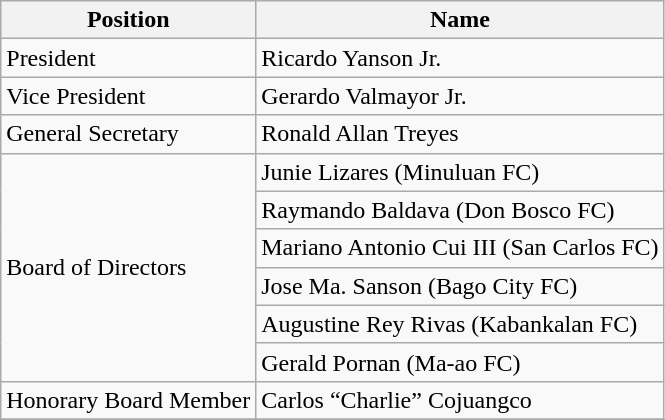<table class="wikitable">
<tr>
<th>Position</th>
<th>Name</th>
</tr>
<tr>
<td>President</td>
<td>Ricardo Yanson Jr.</td>
</tr>
<tr>
<td>Vice President</td>
<td>Gerardo Valmayor Jr.</td>
</tr>
<tr>
<td>General Secretary</td>
<td>Ronald Allan Treyes</td>
</tr>
<tr>
<td rowspan=6>Board of Directors</td>
<td>Junie Lizares (Minuluan FC)</td>
</tr>
<tr>
<td>Raymando Baldava (Don Bosco FC)</td>
</tr>
<tr>
<td>Mariano Antonio Cui III (San Carlos FC)</td>
</tr>
<tr>
<td>Jose Ma. Sanson (Bago City FC)</td>
</tr>
<tr>
<td>Augustine Rey Rivas (Kabankalan FC)</td>
</tr>
<tr>
<td>Gerald Pornan (Ma-ao FC)</td>
</tr>
<tr>
<td>Honorary Board Member</td>
<td>Carlos “Charlie” Cojuangco</td>
</tr>
<tr>
</tr>
</table>
